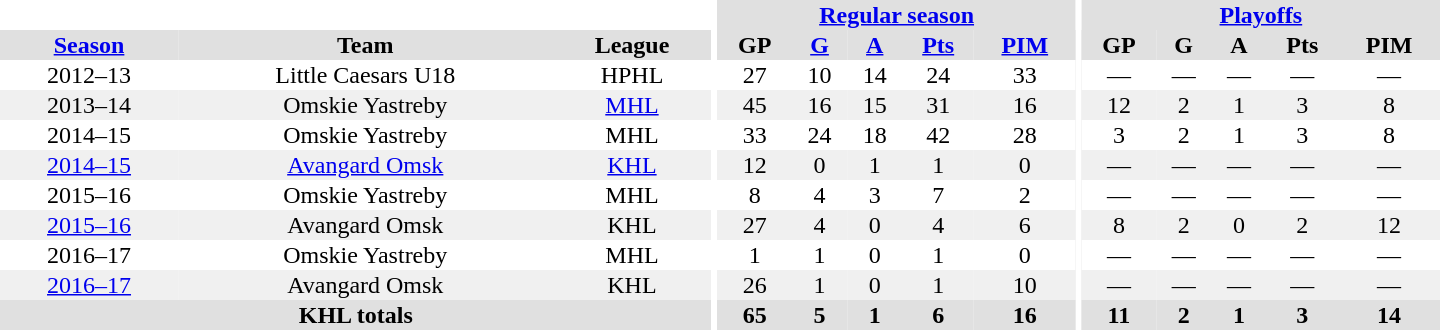<table border="0" cellpadding="1" cellspacing="0" style="text-align:center; width:60em">
<tr bgcolor="#e0e0e0">
<th colspan="3" bgcolor="#ffffff"></th>
<th rowspan="99" bgcolor="#ffffff"></th>
<th colspan="5"><a href='#'>Regular season</a></th>
<th rowspan="99" bgcolor="#ffffff"></th>
<th colspan="5"><a href='#'>Playoffs</a></th>
</tr>
<tr bgcolor="#e0e0e0">
<th><a href='#'>Season</a></th>
<th>Team</th>
<th>League</th>
<th>GP</th>
<th><a href='#'>G</a></th>
<th><a href='#'>A</a></th>
<th><a href='#'>Pts</a></th>
<th><a href='#'>PIM</a></th>
<th>GP</th>
<th>G</th>
<th>A</th>
<th>Pts</th>
<th>PIM</th>
</tr>
<tr ALIGN="center">
<td>2012–13</td>
<td>Little Caesars U18</td>
<td High Performance Hockey League>HPHL</td>
<td>27</td>
<td>10</td>
<td>14</td>
<td>24</td>
<td>33</td>
<td>—</td>
<td>—</td>
<td>—</td>
<td>—</td>
<td>—</td>
</tr>
<tr ALIGN="center" bgcolor="#f0f0f0">
<td>2013–14</td>
<td>Omskie Yastreby</td>
<td><a href='#'>MHL</a></td>
<td>45</td>
<td>16</td>
<td>15</td>
<td>31</td>
<td>16</td>
<td>12</td>
<td>2</td>
<td>1</td>
<td>3</td>
<td>8</td>
</tr>
<tr ALIGN="center">
<td>2014–15</td>
<td>Omskie Yastreby</td>
<td>MHL</td>
<td>33</td>
<td>24</td>
<td>18</td>
<td>42</td>
<td>28</td>
<td>3</td>
<td>2</td>
<td>1</td>
<td>3</td>
<td>8</td>
</tr>
<tr ALIGN="center" bgcolor="#f0f0f0">
<td><a href='#'>2014–15</a></td>
<td><a href='#'>Avangard Omsk</a></td>
<td><a href='#'>KHL</a></td>
<td>12</td>
<td>0</td>
<td>1</td>
<td>1</td>
<td>0</td>
<td>—</td>
<td>—</td>
<td>—</td>
<td>—</td>
<td>—</td>
</tr>
<tr ALIGN="center">
<td>2015–16</td>
<td>Omskie Yastreby</td>
<td>MHL</td>
<td>8</td>
<td>4</td>
<td>3</td>
<td>7</td>
<td>2</td>
<td>—</td>
<td>—</td>
<td>—</td>
<td>—</td>
<td>—</td>
</tr>
<tr ALIGN="center" bgcolor="#f0f0f0">
<td><a href='#'>2015–16</a></td>
<td>Avangard Omsk</td>
<td>KHL</td>
<td>27</td>
<td>4</td>
<td>0</td>
<td>4</td>
<td>6</td>
<td>8</td>
<td>2</td>
<td>0</td>
<td>2</td>
<td>12</td>
</tr>
<tr ALIGN="center">
<td>2016–17</td>
<td>Omskie Yastreby</td>
<td>MHL</td>
<td>1</td>
<td>1</td>
<td>0</td>
<td>1</td>
<td>0</td>
<td>—</td>
<td>—</td>
<td>—</td>
<td>—</td>
<td>—</td>
</tr>
<tr ALIGN="center" bgcolor="#f0f0f0">
<td><a href='#'>2016–17</a></td>
<td>Avangard Omsk</td>
<td>KHL</td>
<td>26</td>
<td>1</td>
<td>0</td>
<td>1</td>
<td>10</td>
<td>—</td>
<td>—</td>
<td>—</td>
<td>—</td>
<td>—</td>
</tr>
<tr bgcolor="#e0e0e0">
<th colspan="3">KHL totals</th>
<th>65</th>
<th>5</th>
<th>1</th>
<th>6</th>
<th>16</th>
<th>11</th>
<th>2</th>
<th>1</th>
<th>3</th>
<th>14</th>
</tr>
</table>
